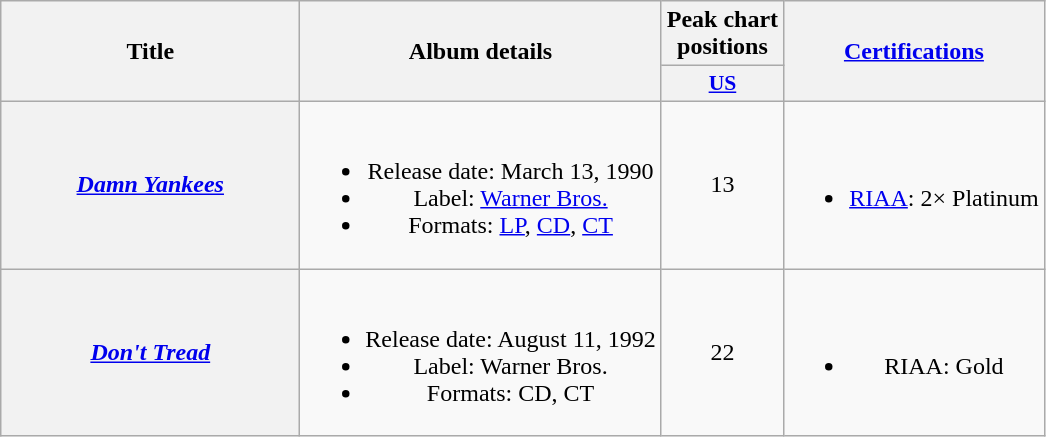<table class="wikitable plainrowheaders" style="text-align:center;">
<tr>
<th rowspan="2" scope="col" style="width:12em;">Title</th>
<th rowspan="2">Album details</th>
<th scope="col" colspan="1">Peak chart<br>positions</th>
<th rowspan="2"><a href='#'>Certifications</a></th>
</tr>
<tr>
<th scope="col" style=font-size:90%;"><a href='#'>US</a></th>
</tr>
<tr>
<th scope="row"><em><a href='#'>Damn Yankees</a></em></th>
<td><br><ul><li>Release date: March 13, 1990</li><li>Label: <a href='#'>Warner Bros.</a></li><li>Formats: <a href='#'>LP</a>, <a href='#'>CD</a>, <a href='#'>CT</a></li></ul></td>
<td>13</td>
<td><br><ul><li><a href='#'>RIAA</a>: 2× Platinum</li></ul></td>
</tr>
<tr>
<th scope="row"><em><a href='#'>Don't Tread</a></em></th>
<td><br><ul><li>Release date: August 11, 1992</li><li>Label: Warner Bros.</li><li>Formats: CD, CT</li></ul></td>
<td>22</td>
<td><br><ul><li>RIAA: Gold</li></ul></td>
</tr>
</table>
